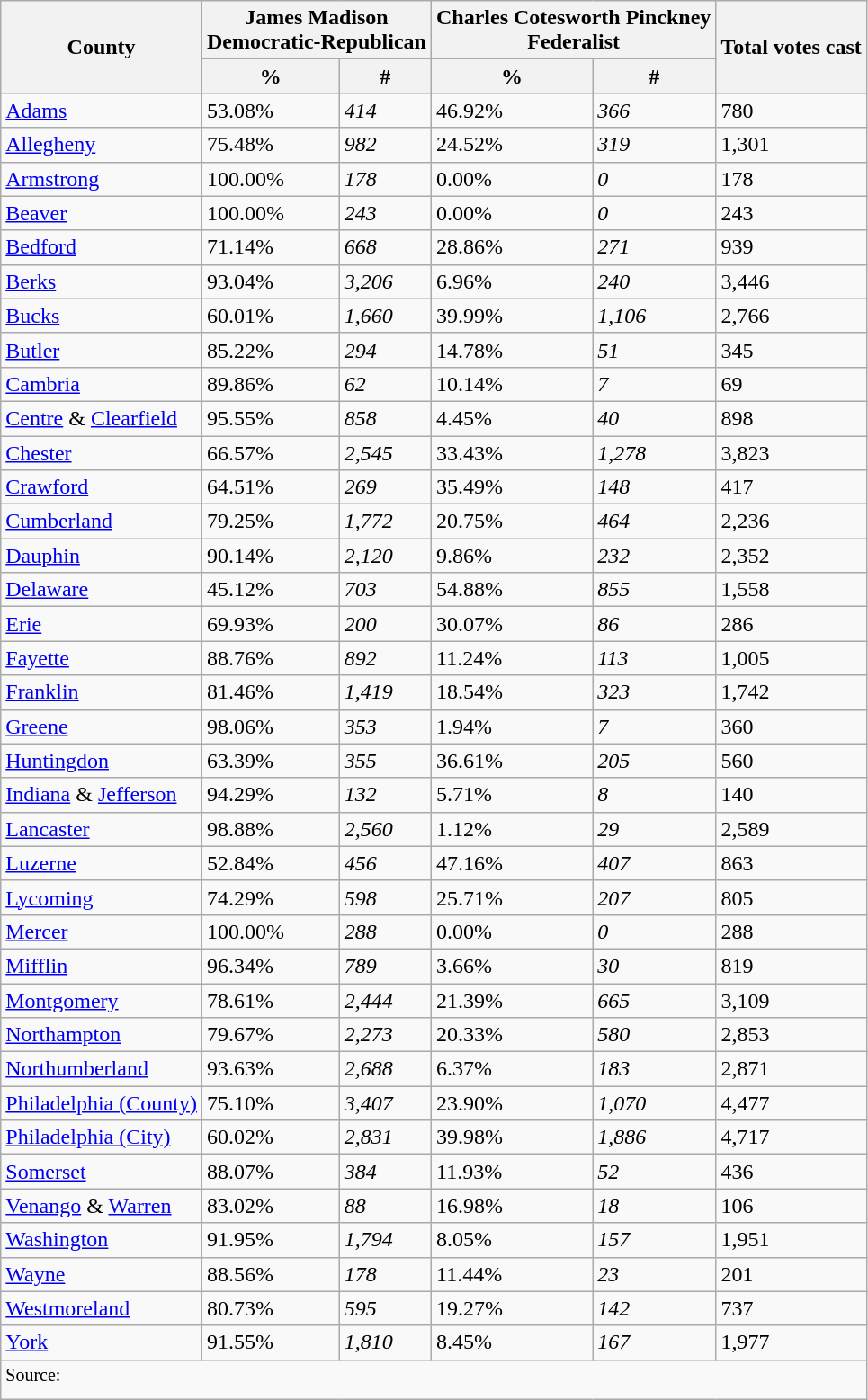<table class="wikitable sortable">
<tr>
<th rowspan="2">County</th>
<th colspan="2">James Madison<br>Democratic-Republican</th>
<th colspan="2">Charles Cotesworth Pinckney<br>Federalist</th>
<th rowspan="2">Total votes cast</th>
</tr>
<tr>
<th>%</th>
<th>#</th>
<th>%</th>
<th>#</th>
</tr>
<tr>
<td><a href='#'>Adams</a></td>
<td>53.08%</td>
<td><em>414</em></td>
<td>46.92%</td>
<td><em>366</em></td>
<td>780</td>
</tr>
<tr>
<td><a href='#'>Allegheny</a></td>
<td>75.48%</td>
<td><em>982</em></td>
<td>24.52%</td>
<td><em>319</em></td>
<td>1,301</td>
</tr>
<tr>
<td><a href='#'>Armstrong</a></td>
<td>100.00%</td>
<td><em>178</em></td>
<td>0.00%</td>
<td><em>0</em></td>
<td>178</td>
</tr>
<tr>
<td><a href='#'>Beaver</a></td>
<td>100.00%</td>
<td><em>243</em></td>
<td>0.00%</td>
<td><em>0</em></td>
<td>243</td>
</tr>
<tr>
<td><a href='#'>Bedford</a></td>
<td>71.14%</td>
<td><em>668</em></td>
<td>28.86%</td>
<td><em>271</em></td>
<td>939</td>
</tr>
<tr>
<td><a href='#'>Berks</a></td>
<td>93.04%</td>
<td><em>3,206</em></td>
<td>6.96%</td>
<td><em>240</em></td>
<td>3,446</td>
</tr>
<tr>
<td><a href='#'>Bucks</a></td>
<td>60.01%</td>
<td><em>1,660</em></td>
<td>39.99%</td>
<td><em>1,106</em></td>
<td>2,766</td>
</tr>
<tr>
<td><a href='#'>Butler</a></td>
<td>85.22%</td>
<td><em>294</em></td>
<td>14.78%</td>
<td><em>51</em></td>
<td>345</td>
</tr>
<tr>
<td><a href='#'>Cambria</a></td>
<td>89.86%</td>
<td><em>62</em></td>
<td>10.14%</td>
<td><em>7</em></td>
<td>69</td>
</tr>
<tr>
<td><a href='#'>Centre</a> & <a href='#'>Clearfield</a></td>
<td>95.55%</td>
<td><em>858</em></td>
<td>4.45%</td>
<td><em>40</em></td>
<td>898</td>
</tr>
<tr>
<td><a href='#'>Chester</a></td>
<td>66.57%</td>
<td><em>2,545</em></td>
<td>33.43%</td>
<td><em>1,278</em></td>
<td>3,823</td>
</tr>
<tr>
<td><a href='#'>Crawford</a></td>
<td>64.51%</td>
<td><em>269</em></td>
<td>35.49%</td>
<td><em>148</em></td>
<td>417</td>
</tr>
<tr>
<td><a href='#'>Cumberland</a></td>
<td>79.25%</td>
<td><em>1,772</em></td>
<td>20.75%</td>
<td><em>464</em></td>
<td>2,236</td>
</tr>
<tr>
<td><a href='#'>Dauphin</a></td>
<td>90.14%</td>
<td><em>2,120</em></td>
<td>9.86%</td>
<td><em>232</em></td>
<td>2,352</td>
</tr>
<tr>
<td><a href='#'>Delaware</a></td>
<td>45.12%</td>
<td><em>703</em></td>
<td>54.88%</td>
<td><em>855</em></td>
<td>1,558</td>
</tr>
<tr>
<td><a href='#'>Erie</a></td>
<td>69.93%</td>
<td><em>200</em></td>
<td>30.07%</td>
<td><em>86</em></td>
<td>286</td>
</tr>
<tr>
<td><a href='#'>Fayette</a></td>
<td>88.76%</td>
<td><em>892</em></td>
<td>11.24%</td>
<td><em>113</em></td>
<td>1,005</td>
</tr>
<tr>
<td><a href='#'>Franklin</a></td>
<td>81.46%</td>
<td><em>1,419</em></td>
<td>18.54%</td>
<td><em>323</em></td>
<td>1,742</td>
</tr>
<tr>
<td><a href='#'>Greene</a></td>
<td>98.06%</td>
<td><em>353</em></td>
<td>1.94%</td>
<td><em>7</em></td>
<td>360</td>
</tr>
<tr>
<td><a href='#'>Huntingdon</a></td>
<td>63.39%</td>
<td><em>355</em></td>
<td>36.61%</td>
<td><em>205</em></td>
<td>560</td>
</tr>
<tr>
<td><a href='#'>Indiana</a> & <a href='#'>Jefferson</a></td>
<td>94.29%</td>
<td><em>132</em></td>
<td>5.71%</td>
<td><em>8</em></td>
<td>140</td>
</tr>
<tr>
<td><a href='#'>Lancaster</a></td>
<td>98.88%</td>
<td><em>2,560</em></td>
<td>1.12%</td>
<td><em>29</em></td>
<td>2,589</td>
</tr>
<tr>
<td><a href='#'>Luzerne</a></td>
<td>52.84%</td>
<td><em>456</em></td>
<td>47.16%</td>
<td><em>407</em></td>
<td>863</td>
</tr>
<tr>
<td><a href='#'>Lycoming</a></td>
<td>74.29%</td>
<td><em>598</em></td>
<td>25.71%</td>
<td><em>207</em></td>
<td>805</td>
</tr>
<tr>
<td><a href='#'>Mercer</a></td>
<td>100.00%</td>
<td><em>288</em></td>
<td>0.00%</td>
<td><em>0</em></td>
<td>288</td>
</tr>
<tr>
<td><a href='#'>Mifflin</a></td>
<td>96.34%</td>
<td><em>789</em></td>
<td>3.66%</td>
<td><em>30</em></td>
<td>819</td>
</tr>
<tr>
<td><a href='#'>Montgomery</a></td>
<td>78.61%</td>
<td><em>2,444</em></td>
<td>21.39%</td>
<td><em>665</em></td>
<td>3,109</td>
</tr>
<tr>
<td><a href='#'>Northampton</a></td>
<td>79.67%</td>
<td><em>2,273</em></td>
<td>20.33%</td>
<td><em>580</em></td>
<td>2,853</td>
</tr>
<tr>
<td><a href='#'>Northumberland</a></td>
<td>93.63%</td>
<td><em>2,688</em></td>
<td>6.37%</td>
<td><em>183</em></td>
<td>2,871</td>
</tr>
<tr>
<td><a href='#'>Philadelphia (County)</a></td>
<td>75.10%</td>
<td><em>3,407</em></td>
<td>23.90%</td>
<td><em>1,070</em></td>
<td>4,477</td>
</tr>
<tr>
<td><a href='#'>Philadelphia (City)</a></td>
<td>60.02%</td>
<td><em>2,831</em></td>
<td>39.98%</td>
<td><em>1,886</em></td>
<td>4,717</td>
</tr>
<tr>
<td><a href='#'>Somerset</a></td>
<td>88.07%</td>
<td><em>384</em></td>
<td>11.93%</td>
<td><em>52</em></td>
<td>436</td>
</tr>
<tr>
<td><a href='#'>Venango</a> & <a href='#'>Warren</a></td>
<td>83.02%</td>
<td><em>88</em></td>
<td>16.98%</td>
<td><em>18</em></td>
<td>106</td>
</tr>
<tr>
<td><a href='#'>Washington</a></td>
<td>91.95%</td>
<td><em>1,794</em></td>
<td>8.05%</td>
<td><em>157</em></td>
<td>1,951</td>
</tr>
<tr>
<td><a href='#'>Wayne</a></td>
<td>88.56%</td>
<td><em>178</em></td>
<td>11.44%</td>
<td><em>23</em></td>
<td>201</td>
</tr>
<tr>
<td><a href='#'>Westmoreland</a></td>
<td>80.73%</td>
<td><em>595</em></td>
<td>19.27%</td>
<td><em>142</em></td>
<td>737</td>
</tr>
<tr>
<td><a href='#'>York</a></td>
<td>91.55%</td>
<td><em>1,810</em></td>
<td>8.45%</td>
<td><em>167</em></td>
<td>1,977</td>
</tr>
<tr>
<td colspan=6><sup>Source: </sup></td>
</tr>
</table>
